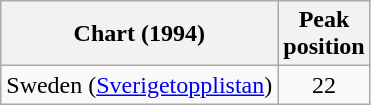<table class="wikitable">
<tr>
<th>Chart (1994)</th>
<th>Peak<br>position</th>
</tr>
<tr>
<td>Sweden (<a href='#'>Sverigetopplistan</a>)</td>
<td align="center">22</td>
</tr>
</table>
